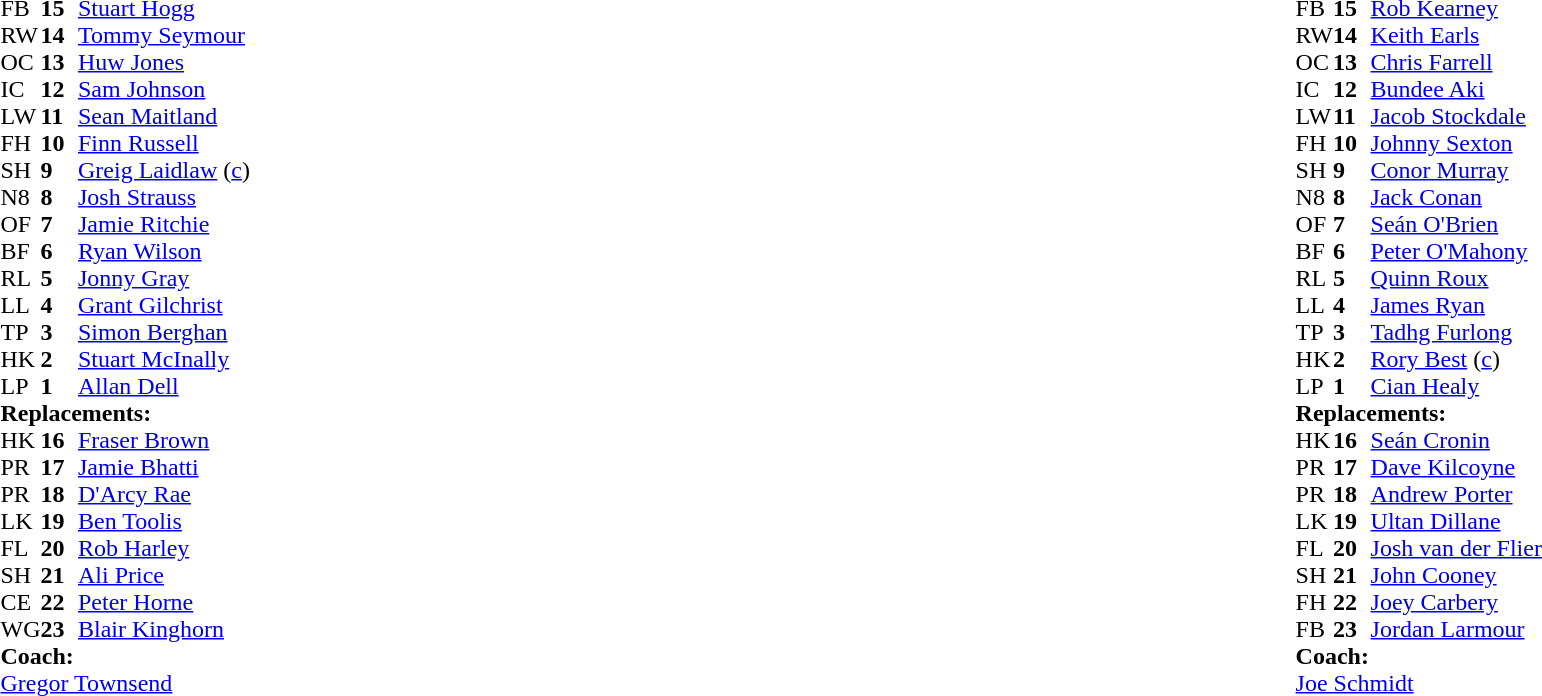<table style="width:100%">
<tr>
<td style="vertical-align:top; width:50%"><br><table cellspacing="0" cellpadding="0">
<tr>
<th width="25"></th>
<th width="25"></th>
</tr>
<tr>
<td>FB</td>
<td><strong>15</strong></td>
<td><a href='#'>Stuart Hogg</a></td>
<td></td>
<td></td>
</tr>
<tr>
<td>RW</td>
<td><strong>14</strong></td>
<td><a href='#'>Tommy Seymour</a></td>
</tr>
<tr>
<td>OC</td>
<td><strong>13</strong></td>
<td><a href='#'>Huw Jones</a></td>
</tr>
<tr>
<td>IC</td>
<td><strong>12</strong></td>
<td><a href='#'>Sam Johnson</a></td>
<td></td>
<td></td>
</tr>
<tr>
<td>LW</td>
<td><strong>11</strong></td>
<td><a href='#'>Sean Maitland</a></td>
</tr>
<tr>
<td>FH</td>
<td><strong>10</strong></td>
<td><a href='#'>Finn Russell</a></td>
</tr>
<tr>
<td>SH</td>
<td><strong>9</strong></td>
<td><a href='#'>Greig Laidlaw</a> (<a href='#'>c</a>)</td>
<td></td>
<td></td>
</tr>
<tr>
<td>N8</td>
<td><strong>8</strong></td>
<td><a href='#'>Josh Strauss</a></td>
</tr>
<tr>
<td>OF</td>
<td><strong>7</strong></td>
<td><a href='#'>Jamie Ritchie</a></td>
<td></td>
<td colspan="2"></td>
</tr>
<tr>
<td>BF</td>
<td><strong>6</strong></td>
<td><a href='#'>Ryan Wilson</a></td>
<td></td>
<td></td>
<td></td>
</tr>
<tr>
<td>RL</td>
<td><strong>5</strong></td>
<td><a href='#'>Jonny Gray</a></td>
</tr>
<tr>
<td>LL</td>
<td><strong>4</strong></td>
<td><a href='#'>Grant Gilchrist</a></td>
</tr>
<tr>
<td>TP</td>
<td><strong>3</strong></td>
<td><a href='#'>Simon Berghan</a></td>
<td></td>
<td></td>
</tr>
<tr>
<td>HK</td>
<td><strong>2</strong></td>
<td><a href='#'>Stuart McInally</a></td>
<td></td>
<td></td>
</tr>
<tr>
<td>LP</td>
<td><strong>1</strong></td>
<td><a href='#'>Allan Dell</a></td>
<td></td>
<td></td>
</tr>
<tr>
<td colspan=3><strong>Replacements:</strong></td>
</tr>
<tr>
<td>HK</td>
<td><strong>16</strong></td>
<td><a href='#'>Fraser Brown</a></td>
<td></td>
<td></td>
</tr>
<tr>
<td>PR</td>
<td><strong>17</strong></td>
<td><a href='#'>Jamie Bhatti</a></td>
<td></td>
<td></td>
</tr>
<tr>
<td>PR</td>
<td><strong>18</strong></td>
<td><a href='#'>D'Arcy Rae</a></td>
<td></td>
<td></td>
</tr>
<tr>
<td>LK</td>
<td><strong>19</strong></td>
<td><a href='#'>Ben Toolis</a></td>
</tr>
<tr>
<td>FL</td>
<td><strong>20</strong></td>
<td><a href='#'>Rob Harley</a></td>
<td></td>
<td></td>
</tr>
<tr>
<td>SH</td>
<td><strong>21</strong></td>
<td><a href='#'>Ali Price</a></td>
<td></td>
<td></td>
</tr>
<tr>
<td>CE</td>
<td><strong>22</strong></td>
<td><a href='#'>Peter Horne</a></td>
<td></td>
<td></td>
</tr>
<tr>
<td>WG</td>
<td><strong>23</strong></td>
<td><a href='#'>Blair Kinghorn</a></td>
<td></td>
<td></td>
</tr>
<tr>
<td colspan="3"><strong>Coach:</strong></td>
</tr>
<tr>
<td colspan="4"><a href='#'>Gregor Townsend</a></td>
</tr>
</table>
</td>
<td style="vertical-align:top"></td>
<td style="vertical-align:top; width:50%"><br><table cellspacing="0" cellpadding="0" style="margin:auto">
<tr>
<th width="25"></th>
<th width="25"></th>
</tr>
<tr>
<td>FB</td>
<td><strong>15</strong></td>
<td><a href='#'>Rob Kearney</a></td>
</tr>
<tr>
<td>RW</td>
<td><strong>14</strong></td>
<td><a href='#'>Keith Earls</a></td>
</tr>
<tr>
<td>OC</td>
<td><strong>13</strong></td>
<td><a href='#'>Chris Farrell</a></td>
</tr>
<tr>
<td>IC</td>
<td><strong>12</strong></td>
<td><a href='#'>Bundee Aki</a></td>
</tr>
<tr>
<td>LW</td>
<td><strong>11</strong></td>
<td><a href='#'>Jacob Stockdale</a></td>
<td></td>
<td></td>
</tr>
<tr>
<td>FH</td>
<td><strong>10</strong></td>
<td><a href='#'>Johnny Sexton</a></td>
<td></td>
<td></td>
</tr>
<tr>
<td>SH</td>
<td><strong>9</strong></td>
<td><a href='#'>Conor Murray</a></td>
<td></td>
<td></td>
</tr>
<tr>
<td>N8</td>
<td><strong>8</strong></td>
<td><a href='#'>Jack Conan</a></td>
</tr>
<tr>
<td>OF</td>
<td><strong>7</strong></td>
<td><a href='#'>Seán O'Brien</a></td>
<td></td>
<td></td>
</tr>
<tr>
<td>BF</td>
<td><strong>6</strong></td>
<td><a href='#'>Peter O'Mahony</a></td>
</tr>
<tr>
<td>RL</td>
<td><strong>5</strong></td>
<td><a href='#'>Quinn Roux</a></td>
<td></td>
<td></td>
</tr>
<tr>
<td>LL</td>
<td><strong>4</strong></td>
<td><a href='#'>James Ryan</a></td>
</tr>
<tr>
<td>TP</td>
<td><strong>3</strong></td>
<td><a href='#'>Tadhg Furlong</a></td>
<td></td>
<td></td>
</tr>
<tr>
<td>HK</td>
<td><strong>2</strong></td>
<td><a href='#'>Rory Best</a> (<a href='#'>c</a>)</td>
<td></td>
<td></td>
</tr>
<tr>
<td>LP</td>
<td><strong>1</strong></td>
<td><a href='#'>Cian Healy</a></td>
<td></td>
<td></td>
</tr>
<tr>
<td colspan=3><strong>Replacements:</strong></td>
</tr>
<tr>
<td>HK</td>
<td><strong>16</strong></td>
<td><a href='#'>Seán Cronin</a></td>
<td></td>
<td></td>
</tr>
<tr>
<td>PR</td>
<td><strong>17</strong></td>
<td><a href='#'>Dave Kilcoyne</a></td>
<td></td>
<td></td>
</tr>
<tr>
<td>PR</td>
<td><strong>18</strong></td>
<td><a href='#'>Andrew Porter</a></td>
<td></td>
<td></td>
</tr>
<tr>
<td>LK</td>
<td><strong>19</strong></td>
<td><a href='#'>Ultan Dillane</a></td>
<td></td>
<td></td>
</tr>
<tr>
<td>FL</td>
<td><strong>20</strong></td>
<td><a href='#'>Josh van der Flier</a></td>
<td></td>
<td></td>
</tr>
<tr>
<td>SH</td>
<td><strong>21</strong></td>
<td><a href='#'>John Cooney</a></td>
<td></td>
<td></td>
</tr>
<tr>
<td>FH</td>
<td><strong>22</strong></td>
<td><a href='#'>Joey Carbery</a></td>
<td></td>
<td></td>
</tr>
<tr>
<td>FB</td>
<td><strong>23</strong></td>
<td><a href='#'>Jordan Larmour</a></td>
<td></td>
<td></td>
</tr>
<tr>
<td colspan="3"><strong>Coach:</strong></td>
</tr>
<tr>
<td colspan="4"><a href='#'>Joe Schmidt</a></td>
</tr>
</table>
</td>
</tr>
</table>
